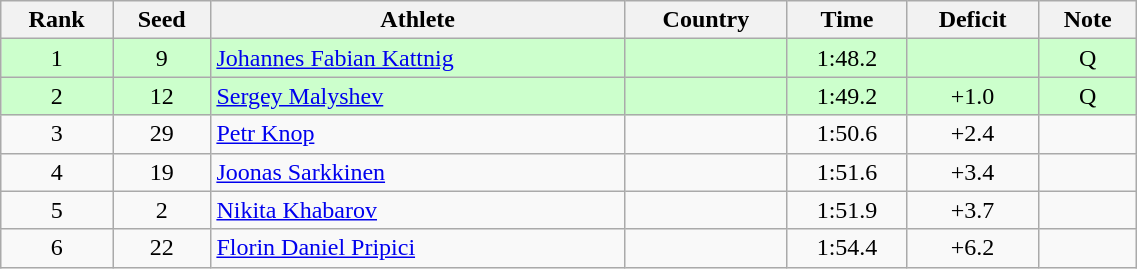<table class="wikitable sortable" style="text-align:center" width=60%>
<tr>
<th>Rank</th>
<th>Seed</th>
<th>Athlete</th>
<th>Country</th>
<th>Time</th>
<th data-sort-type=number>Deficit</th>
<th>Note</th>
</tr>
<tr bgcolor=ccffcc>
<td>1</td>
<td>9</td>
<td align=left><a href='#'>Johannes Fabian Kattnig</a></td>
<td align=left></td>
<td>1:48.2</td>
<td></td>
<td>Q</td>
</tr>
<tr bgcolor=ccffcc>
<td>2</td>
<td>12</td>
<td align=left><a href='#'>Sergey Malyshev</a></td>
<td align=left></td>
<td>1:49.2</td>
<td>+1.0</td>
<td>Q</td>
</tr>
<tr>
<td>3</td>
<td>29</td>
<td align=left><a href='#'>Petr Knop</a></td>
<td align=left></td>
<td>1:50.6</td>
<td>+2.4</td>
<td></td>
</tr>
<tr>
<td>4</td>
<td>19</td>
<td align=left><a href='#'>Joonas Sarkkinen</a></td>
<td align=left></td>
<td>1:51.6</td>
<td>+3.4</td>
<td></td>
</tr>
<tr>
<td>5</td>
<td>2</td>
<td align=left><a href='#'>Nikita Khabarov</a></td>
<td align=left></td>
<td>1:51.9</td>
<td>+3.7</td>
<td></td>
</tr>
<tr>
<td>6</td>
<td>22</td>
<td align=left><a href='#'>Florin Daniel Pripici</a></td>
<td align=left></td>
<td>1:54.4</td>
<td>+6.2</td>
<td></td>
</tr>
</table>
